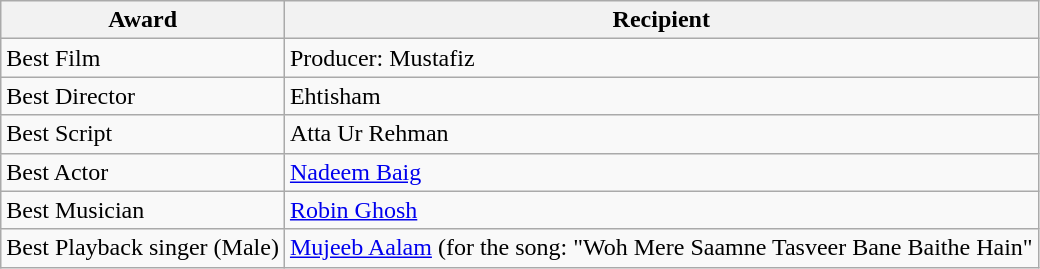<table class="wikitable">
<tr>
<th>Award</th>
<th>Recipient</th>
</tr>
<tr>
<td>Best Film</td>
<td>Producer: Mustafiz</td>
</tr>
<tr>
<td>Best Director</td>
<td>Ehtisham</td>
</tr>
<tr>
<td>Best Script</td>
<td>Atta Ur Rehman</td>
</tr>
<tr>
<td>Best Actor</td>
<td><a href='#'>Nadeem Baig</a></td>
</tr>
<tr>
<td>Best Musician</td>
<td><a href='#'>Robin Ghosh</a></td>
</tr>
<tr>
<td>Best Playback singer (Male)</td>
<td><a href='#'>Mujeeb Aalam</a> (for the song: "Woh Mere Saamne Tasveer Bane Baithe Hain"</td>
</tr>
</table>
